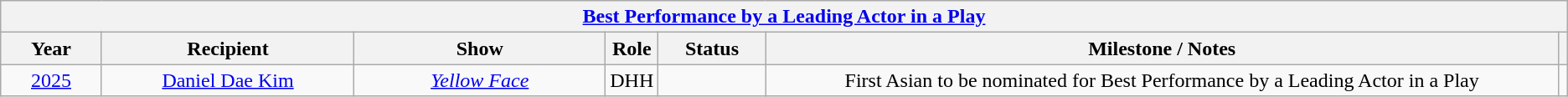<table class="wikitable sortable mw-collapsible" style="text-align: center">
<tr>
<th colspan="7" style="text-align:center;"><strong><a href='#'>Best Performance by a Leading Actor in a Play</a></strong></th>
</tr>
<tr style="background:#ebft5ff;">
<th style="width:075px;" 2025>Year</th>
<th style="width:200px;" Daniel Dae Kim>Recipient</th>
<th style="width:200px;" Yellow Face>Show</th>
<th>Role</th>
<th style="width:080px;" Pending>Status</th>
<th style="width:650px;">Milestone / Notes</th>
<th></th>
</tr>
<tr>
<td><a href='#'>2025</a></td>
<td><a href='#'>Daniel Dae Kim</a></td>
<td><a href='#'><em>Yellow Face</em></a></td>
<td>DHH</td>
<td></td>
<td>First Asian to be nominated for Best Performance by a Leading Actor in a Play</td>
</tr>
</table>
